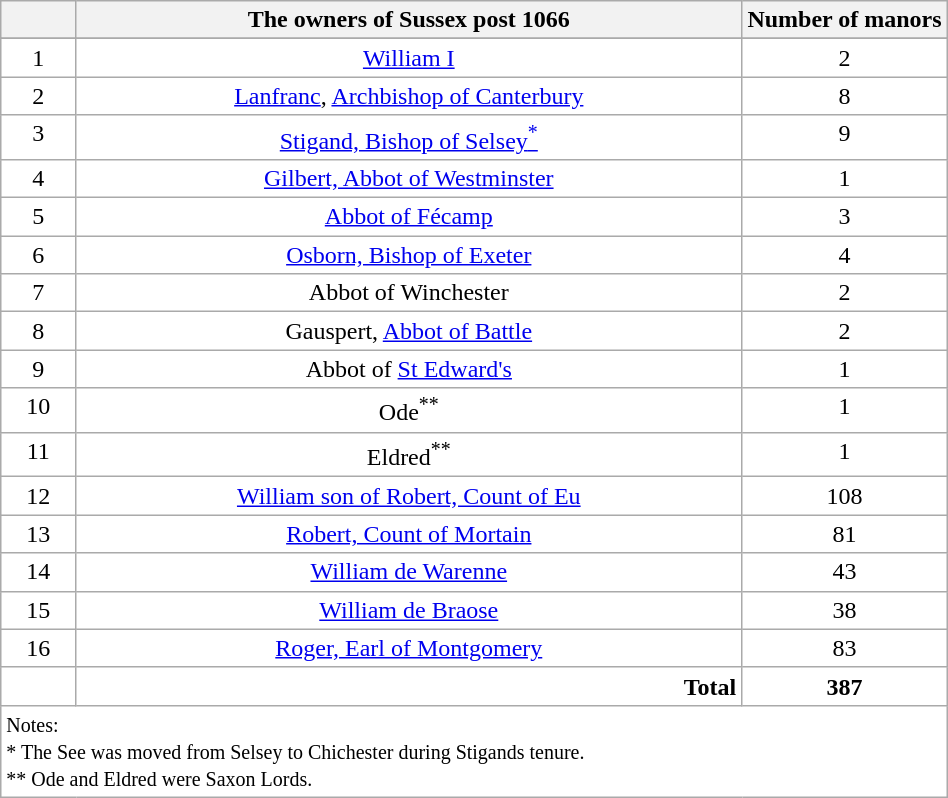<table class="wikitable" style="margin: 1em auto 1em auto; width:50%; text-align:center;">
<tr align=center>
<th width="10pt"></th>
<th width="200pt"style="text-align: center;">The owners of Sussex post 1066</th>
<th width="20pt"style="text-align: center;">Number of manors</th>
</tr>
<tr valign=top>
</tr>
<tr valign=top bgcolor="#ffffff">
<td>1</td>
<td><a href='#'>William I</a></td>
<td>2</td>
</tr>
<tr valign=top bgcolor="#ffffff">
<td>2</td>
<td><a href='#'>Lanfranc</a>, <a href='#'>Archbishop of Canterbury</a></td>
<td>8</td>
</tr>
<tr valign=top bgcolor="#ffffff">
<td>3</td>
<td><a href='#'>Stigand, Bishop of Selsey<sup>*</sup></a></td>
<td>9</td>
</tr>
<tr valign=top bgcolor="#ffffff">
<td>4</td>
<td><a href='#'>Gilbert, Abbot of Westminster</a></td>
<td>1</td>
</tr>
<tr valign=top bgcolor="#ffffff">
<td>5</td>
<td><a href='#'>Abbot of Fécamp</a></td>
<td>3</td>
</tr>
<tr valign=top bgcolor="#ffffff">
<td>6</td>
<td><a href='#'>Osborn, Bishop of Exeter</a></td>
<td>4</td>
</tr>
<tr valign=top bgcolor="#ffffff">
<td>7</td>
<td>Abbot of Winchester</td>
<td>2</td>
</tr>
<tr valign=top bgcolor="#ffffff">
<td>8</td>
<td>Gauspert, <a href='#'>Abbot of Battle</a></td>
<td>2</td>
</tr>
<tr valign=top bgcolor="#ffffff">
<td>9</td>
<td>Abbot of <a href='#'>St Edward's</a></td>
<td>1</td>
</tr>
<tr valign=top bgcolor="#ffffff">
<td>10</td>
<td>Ode<sup>**</sup></td>
<td>1</td>
</tr>
<tr valign=top bgcolor="#ffffff">
<td>11</td>
<td>Eldred<sup>**</sup></td>
<td>1</td>
</tr>
<tr valign=top bgcolor="#ffffff">
<td>12</td>
<td><a href='#'>William son of Robert, Count of Eu</a></td>
<td>108</td>
</tr>
<tr valign=top bgcolor="#ffffff">
<td>13</td>
<td><a href='#'>Robert, Count of Mortain</a></td>
<td>81</td>
</tr>
<tr valign=top bgcolor="#ffffff">
<td>14</td>
<td><a href='#'>William de Warenne</a></td>
<td>43</td>
</tr>
<tr valign=top bgcolor="#ffffff">
<td>15</td>
<td><a href='#'>William de Braose</a></td>
<td>38</td>
</tr>
<tr valign=top bgcolor="#ffffff">
<td>16</td>
<td><a href='#'>Roger, Earl of Montgomery</a></td>
<td>83</td>
</tr>
<tr valign=top bgcolor="#ffffff">
<td></td>
<td align="right"><strong>Total</strong></td>
<td><strong>387</strong></td>
</tr>
<tr valign=top bgcolor="#ffffff">
<td colspan="3" style="text-align: left;"><small>Notes:<br> * The See was moved from Selsey to Chichester during Stigands tenure.<br>** Ode and Eldred were Saxon Lords.</small></td>
</tr>
</table>
